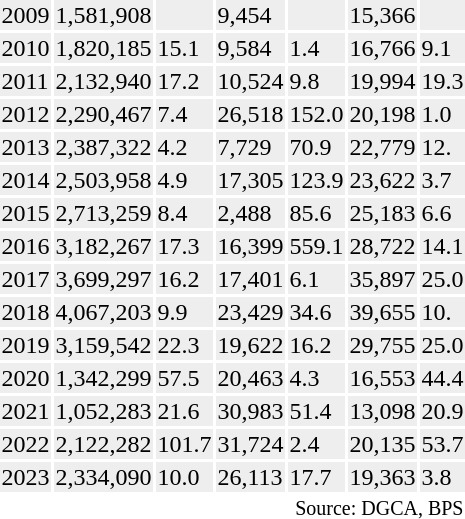<table class="toccolours sortable" style="padding:0.5em;">
<tr>
<th></th>
<th></th>
<th></th>
<th></th>
<th></th>
<th></th>
<th></th>
</tr>
<tr style="background:#eee;">
<td>2009</td>
<td>1,581,908</td>
<td></td>
<td>9,454</td>
<td></td>
<td>15,366</td>
<td></td>
</tr>
<tr style="background:#eee;">
<td>2010</td>
<td>1,820,185</td>
<td> 15.1</td>
<td>9,584</td>
<td> 1.4</td>
<td>16,766</td>
<td> 9.1</td>
</tr>
<tr style="background:#eee;">
<td>2011</td>
<td>2,132,940</td>
<td> 17.2</td>
<td>10,524</td>
<td> 9.8</td>
<td>19,994</td>
<td> 19.3</td>
</tr>
<tr style="background:#eee;">
<td>2012</td>
<td>2,290,467</td>
<td> 7.4</td>
<td>26,518</td>
<td> 152.0</td>
<td>20,198</td>
<td> 1.0</td>
</tr>
<tr style="background:#eee;">
<td>2013</td>
<td>2,387,322</td>
<td> 4.2</td>
<td>7,729</td>
<td> 70.9</td>
<td>22,779</td>
<td> 12.</td>
</tr>
<tr style="background:#eee;">
<td>2014</td>
<td>2,503,958</td>
<td> 4.9</td>
<td>17,305</td>
<td> 123.9</td>
<td>23,622</td>
<td> 3.7</td>
</tr>
<tr style="background:#eee;">
<td>2015</td>
<td>2,713,259</td>
<td> 8.4</td>
<td>2,488</td>
<td> 85.6</td>
<td>25,183</td>
<td> 6.6</td>
</tr>
<tr style="background:#eee;">
<td>2016</td>
<td>3,182,267</td>
<td> 17.3</td>
<td>16,399</td>
<td> 559.1</td>
<td>28,722</td>
<td> 14.1</td>
</tr>
<tr style="background:#eee;">
<td>2017</td>
<td>3,699,297</td>
<td> 16.2</td>
<td>17,401</td>
<td> 6.1</td>
<td>35,897</td>
<td> 25.0</td>
</tr>
<tr style="background:#eee;">
<td>2018</td>
<td>4,067,203</td>
<td> 9.9</td>
<td>23,429</td>
<td> 34.6</td>
<td>39,655</td>
<td> 10.</td>
</tr>
<tr style="background:#eee;">
<td>2019</td>
<td>3,159,542</td>
<td> 22.3</td>
<td>19,622</td>
<td> 16.2</td>
<td>29,755</td>
<td> 25.0</td>
</tr>
<tr style="background:#eee;">
<td>2020</td>
<td>1,342,299</td>
<td> 57.5</td>
<td>20,463</td>
<td> 4.3</td>
<td>16,553</td>
<td> 44.4</td>
</tr>
<tr style="background:#eee;">
<td>2021</td>
<td>1,052,283</td>
<td> 21.6</td>
<td>30,983</td>
<td> 51.4</td>
<td>13,098</td>
<td> 20.9</td>
</tr>
<tr style="background:#eee;">
<td>2022</td>
<td>2,122,282</td>
<td> 101.7</td>
<td>31,724</td>
<td> 2.4</td>
<td>20,135</td>
<td> 53.7</td>
</tr>
<tr style="background:#eee;">
<td>2023</td>
<td>2,334,090</td>
<td> 10.0</td>
<td>26,113</td>
<td> 17.7</td>
<td>19,363</td>
<td> 3.8</td>
</tr>
<tr>
<td colspan="7" style="text-align:right;"><sup>Source: DGCA, BPS</sup></td>
</tr>
</table>
